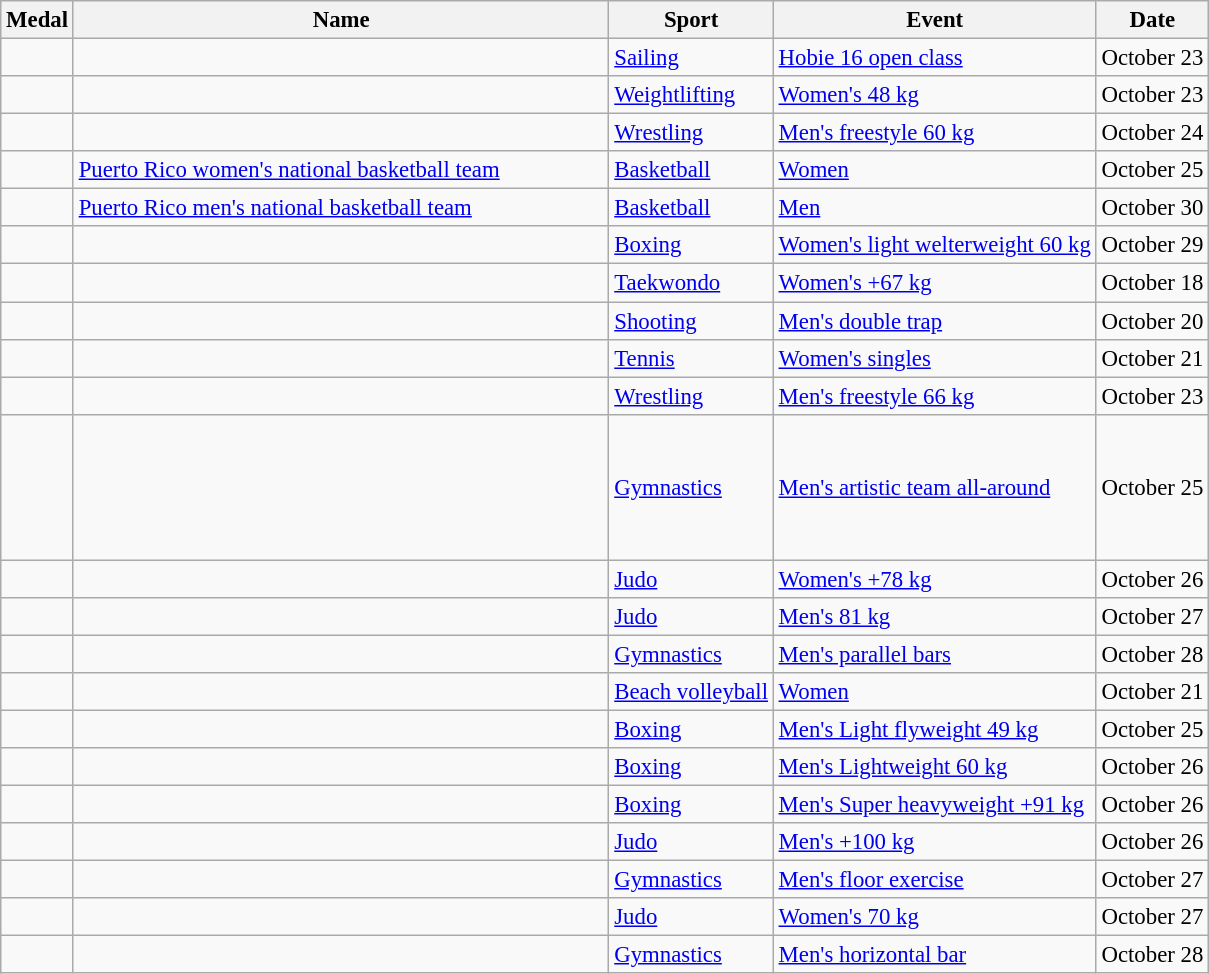<table class="wikitable sortable" border="1" style="font-size:95%">
<tr>
<th>Medal</th>
<th width=350px>Name</th>
<th>Sport</th>
<th>Event</th>
<th>Date</th>
</tr>
<tr>
<td></td>
<td><br></td>
<td><a href='#'>Sailing</a></td>
<td><a href='#'>Hobie 16 open class</a></td>
<td>October 23</td>
</tr>
<tr>
<td></td>
<td></td>
<td><a href='#'>Weightlifting</a></td>
<td><a href='#'>Women's 48 kg</a></td>
<td>October 23</td>
</tr>
<tr>
<td></td>
<td></td>
<td><a href='#'>Wrestling</a></td>
<td><a href='#'>Men's freestyle 60 kg</a></td>
<td>October 24</td>
</tr>
<tr>
<td></td>
<td><a href='#'>Puerto Rico women's national basketball team</a></td>
<td><a href='#'>Basketball</a></td>
<td><a href='#'>Women</a></td>
<td>October 25</td>
</tr>
<tr>
<td></td>
<td><a href='#'>Puerto Rico men's national basketball team</a></td>
<td><a href='#'>Basketball</a></td>
<td><a href='#'>Men</a></td>
<td>October 30</td>
</tr>
<tr>
<td></td>
<td></td>
<td><a href='#'>Boxing</a></td>
<td><a href='#'>Women's light welterweight 60 kg</a></td>
<td>October 29</td>
</tr>
<tr>
<td></td>
<td></td>
<td><a href='#'>Taekwondo</a></td>
<td><a href='#'>Women's +67 kg</a></td>
<td>October 18</td>
</tr>
<tr>
<td></td>
<td></td>
<td><a href='#'>Shooting</a></td>
<td><a href='#'>Men's double trap</a></td>
<td>October 20</td>
</tr>
<tr>
<td></td>
<td></td>
<td><a href='#'>Tennis</a></td>
<td><a href='#'>Women's singles</a></td>
<td>October 21</td>
</tr>
<tr>
<td></td>
<td></td>
<td><a href='#'>Wrestling</a></td>
<td><a href='#'>Men's freestyle 66 kg</a></td>
<td>October 23</td>
</tr>
<tr>
<td></td>
<td><br><br><br><br><br></td>
<td><a href='#'>Gymnastics</a></td>
<td><a href='#'>Men's artistic team all-around</a></td>
<td>October 25</td>
</tr>
<tr>
<td></td>
<td></td>
<td><a href='#'>Judo</a></td>
<td><a href='#'>Women's +78 kg</a></td>
<td>October 26</td>
</tr>
<tr>
<td></td>
<td></td>
<td><a href='#'>Judo</a></td>
<td><a href='#'>Men's 81 kg</a></td>
<td>October 27</td>
</tr>
<tr>
<td></td>
<td></td>
<td><a href='#'>Gymnastics</a></td>
<td><a href='#'>Men's parallel bars</a></td>
<td>October 28</td>
</tr>
<tr>
<td></td>
<td><br></td>
<td><a href='#'>Beach volleyball</a></td>
<td><a href='#'>Women</a></td>
<td>October 21</td>
</tr>
<tr>
<td></td>
<td></td>
<td><a href='#'>Boxing</a></td>
<td><a href='#'>Men's Light flyweight 49 kg</a></td>
<td>October 25</td>
</tr>
<tr>
<td></td>
<td></td>
<td><a href='#'>Boxing</a></td>
<td><a href='#'>Men's Lightweight 60 kg</a></td>
<td>October 26</td>
</tr>
<tr>
<td></td>
<td></td>
<td><a href='#'>Boxing</a></td>
<td><a href='#'>Men's Super heavyweight +91 kg</a></td>
<td>October 26</td>
</tr>
<tr>
<td></td>
<td></td>
<td><a href='#'>Judo</a></td>
<td><a href='#'>Men's +100 kg</a></td>
<td>October 26</td>
</tr>
<tr>
<td></td>
<td></td>
<td><a href='#'>Gymnastics</a></td>
<td><a href='#'>Men's floor exercise</a></td>
<td>October 27</td>
</tr>
<tr>
<td></td>
<td></td>
<td><a href='#'>Judo</a></td>
<td><a href='#'>Women's 70 kg</a></td>
<td>October 27</td>
</tr>
<tr>
<td></td>
<td></td>
<td><a href='#'>Gymnastics</a></td>
<td><a href='#'>Men's horizontal bar</a></td>
<td>October 28</td>
</tr>
</table>
